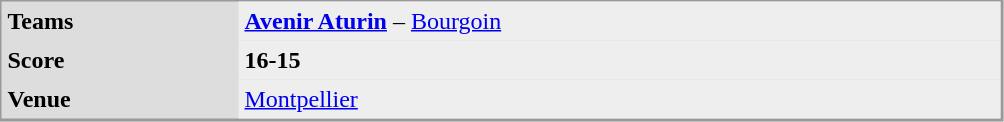<table align="left" cellpadding="4" cellspacing="0"  style="margin: 0 0 0 0; border: 1px solid #999; border-right-width: 2px; border-bottom-width: 2px; background-color: #DDDDDD">
<tr>
<td width="150" valign="top"><strong>Teams</strong></td>
<td width="500" bgcolor=#EEEEEE><strong><a href='#'>Avenir Aturin</a></strong> – <a href='#'>Bourgoin</a></td>
</tr>
<tr>
<td valign="top"><strong>Score</strong></td>
<td bgcolor=#EEEEEE><strong>16-15</strong></td>
</tr>
<tr>
<td valign="top"><strong>Venue</strong></td>
<td bgcolor=#EEEEEE><a href='#'>Montpellier</a></td>
</tr>
</table>
